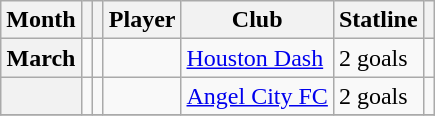<table class="wikitable sortable">
<tr>
<th scope="col">Month</th>
<th scope="col"></th>
<th scope="col"></th>
<th scope="col">Player</th>
<th scope="col">Club</th>
<th scope="col">Statline</th>
<th scope="col"></th>
</tr>
<tr>
<th scope="row">March</th>
<td></td>
<td></td>
<td></td>
<td><a href='#'>Houston Dash</a></td>
<td>2 goals</td>
<td></td>
</tr>
<tr>
<th scope="row"></th>
<td></td>
<td></td>
<td></td>
<td><a href='#'>Angel City FC</a></td>
<td>2 goals</td>
<td></td>
</tr>
<tr>
</tr>
</table>
